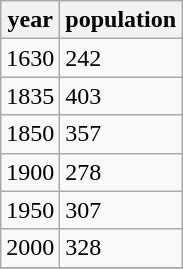<table class="wikitable">
<tr>
<th>year</th>
<th>population</th>
</tr>
<tr>
<td>1630</td>
<td>242</td>
</tr>
<tr>
<td>1835</td>
<td>403</td>
</tr>
<tr>
<td>1850</td>
<td>357</td>
</tr>
<tr>
<td>1900</td>
<td>278</td>
</tr>
<tr>
<td>1950</td>
<td>307</td>
</tr>
<tr>
<td>2000</td>
<td>328</td>
</tr>
<tr>
</tr>
</table>
